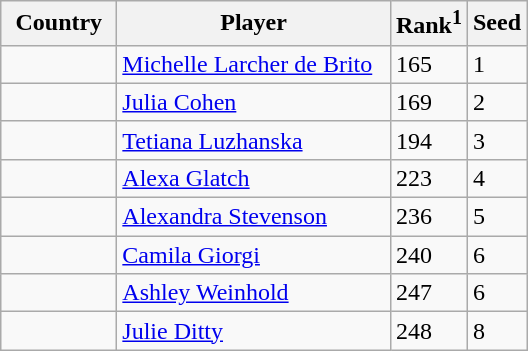<table class="sortable wikitable">
<tr>
<th width="70">Country</th>
<th width="175">Player</th>
<th>Rank<sup>1</sup></th>
<th>Seed</th>
</tr>
<tr>
<td></td>
<td><a href='#'>Michelle Larcher de Brito</a></td>
<td>165</td>
<td>1</td>
</tr>
<tr>
<td></td>
<td><a href='#'>Julia Cohen</a></td>
<td>169</td>
<td>2</td>
</tr>
<tr>
<td></td>
<td><a href='#'>Tetiana Luzhanska</a></td>
<td>194</td>
<td>3</td>
</tr>
<tr>
<td></td>
<td><a href='#'>Alexa Glatch</a></td>
<td>223</td>
<td>4</td>
</tr>
<tr>
<td></td>
<td><a href='#'>Alexandra Stevenson</a></td>
<td>236</td>
<td>5</td>
</tr>
<tr>
<td></td>
<td><a href='#'>Camila Giorgi</a></td>
<td>240</td>
<td>6</td>
</tr>
<tr>
<td></td>
<td><a href='#'>Ashley Weinhold</a></td>
<td>247</td>
<td>6</td>
</tr>
<tr>
<td></td>
<td><a href='#'>Julie Ditty</a></td>
<td>248</td>
<td>8</td>
</tr>
</table>
